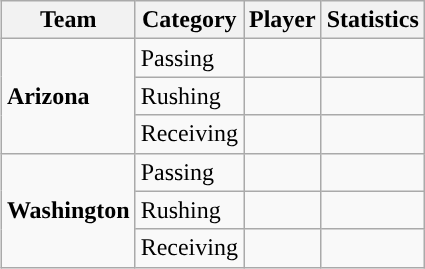<table class="wikitable" style="float: right;">
<tr>
<th>Team</th>
<th>Category</th>
<th>Player</th>
<th>Statistics</th>
</tr>
<tr>
<td rowspan=3><strong>Arizona</strong></td>
<td>Passing</td>
<td></td>
<td></td>
</tr>
<tr>
<td>Rushing</td>
<td></td>
<td></td>
</tr>
<tr>
<td>Receiving</td>
<td></td>
<td></td>
</tr>
<tr>
<td rowspan=3><strong>Washington</strong></td>
<td>Passing</td>
<td></td>
<td></td>
</tr>
<tr>
<td>Rushing</td>
<td></td>
<td></td>
</tr>
<tr>
<td>Receiving</td>
<td></td>
<td></td>
</tr>
</table>
